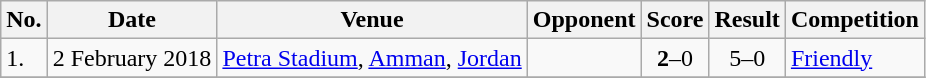<table class="wikitable">
<tr>
<th>No.</th>
<th>Date</th>
<th>Venue</th>
<th>Opponent</th>
<th>Score</th>
<th>Result</th>
<th>Competition</th>
</tr>
<tr>
<td>1.</td>
<td>2 February 2018</td>
<td><a href='#'>Petra Stadium</a>, <a href='#'>Amman</a>, <a href='#'>Jordan</a></td>
<td></td>
<td align=center><strong>2</strong>–0</td>
<td align=center>5–0</td>
<td><a href='#'>Friendly</a></td>
</tr>
<tr>
</tr>
</table>
